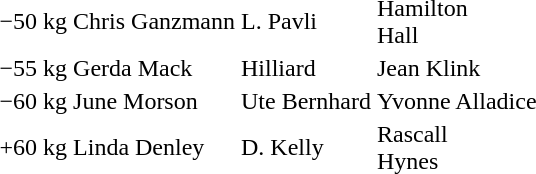<table>
<tr>
<td>−50 kg</td>
<td>Chris Ganzmann </td>
<td>L. Pavli </td>
<td>Hamilton <br>Hall </td>
</tr>
<tr>
<td>−55 kg</td>
<td>Gerda Mack </td>
<td>Hilliard </td>
<td>Jean Klink </td>
</tr>
<tr>
<td>−60 kg</td>
<td>June Morson </td>
<td>Ute Bernhard </td>
<td>Yvonne Alladice </td>
</tr>
<tr>
<td>+60 kg</td>
<td>Linda Denley </td>
<td>D. Kelly </td>
<td>Rascall <br>Hynes </td>
</tr>
<tr>
</tr>
</table>
